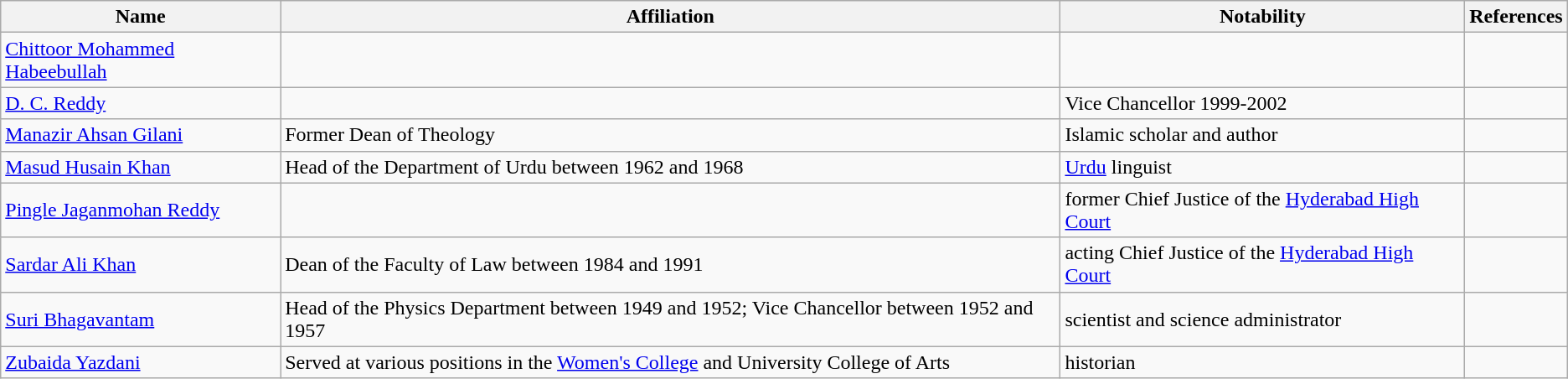<table class="wikitable">
<tr>
<th>Name</th>
<th>Affiliation</th>
<th>Notability</th>
<th>References</th>
</tr>
<tr>
<td><a href='#'>Chittoor Mohammed Habeebullah</a></td>
<td></td>
<td></td>
<td></td>
</tr>
<tr>
<td><a href='#'>D. C. Reddy</a></td>
<td></td>
<td>Vice Chancellor 1999-2002</td>
<td></td>
</tr>
<tr>
<td><a href='#'>Manazir Ahsan Gilani</a></td>
<td>Former Dean of Theology</td>
<td>Islamic scholar and author</td>
<td></td>
</tr>
<tr>
<td><a href='#'>Masud Husain Khan</a></td>
<td>Head of the Department of Urdu between 1962 and 1968</td>
<td><a href='#'>Urdu</a> linguist</td>
<td></td>
</tr>
<tr>
<td><a href='#'>Pingle Jaganmohan Reddy</a></td>
<td></td>
<td>former Chief Justice of the <a href='#'>Hyderabad High Court</a></td>
<td></td>
</tr>
<tr>
<td><a href='#'>Sardar Ali Khan</a></td>
<td>Dean of the Faculty of Law between 1984 and 1991</td>
<td>acting Chief Justice of the <a href='#'>Hyderabad High Court</a></td>
<td></td>
</tr>
<tr>
<td><a href='#'>Suri Bhagavantam</a></td>
<td>Head of the Physics Department between 1949 and 1952; Vice Chancellor between 1952 and 1957</td>
<td>scientist and science administrator</td>
<td></td>
</tr>
<tr>
<td><a href='#'>Zubaida Yazdani</a></td>
<td>Served at various positions in the <a href='#'>Women's College</a> and University College of Arts</td>
<td>historian</td>
<td></td>
</tr>
</table>
